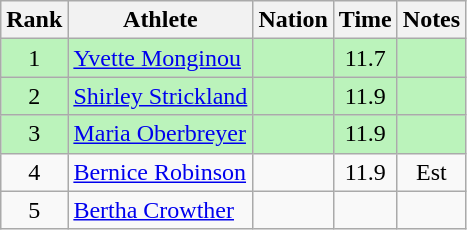<table class="wikitable sortable" style="text-align:center">
<tr>
<th>Rank</th>
<th>Athlete</th>
<th>Nation</th>
<th>Time</th>
<th>Notes</th>
</tr>
<tr bgcolor=#bbf3bb>
<td>1</td>
<td align=left><a href='#'>Yvette Monginou</a></td>
<td align=left></td>
<td>11.7</td>
<td></td>
</tr>
<tr bgcolor=#bbf3bb>
<td>2</td>
<td align=left><a href='#'>Shirley Strickland</a></td>
<td align=left></td>
<td>11.9</td>
<td></td>
</tr>
<tr bgcolor=#bbf3bb>
<td>3</td>
<td align=left><a href='#'>Maria Oberbreyer</a></td>
<td align=left></td>
<td>11.9</td>
<td></td>
</tr>
<tr>
<td>4</td>
<td align=left><a href='#'>Bernice Robinson</a></td>
<td align=left></td>
<td>11.9</td>
<td>Est</td>
</tr>
<tr>
<td>5</td>
<td align=left><a href='#'>Bertha Crowther</a></td>
<td align=left></td>
<td></td>
<td></td>
</tr>
</table>
